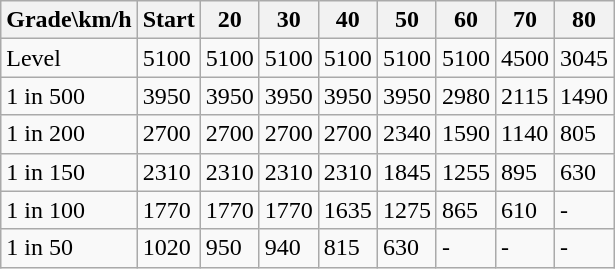<table class="wikitable">
<tr>
<th>Grade\km/h</th>
<th>Start</th>
<th>20</th>
<th>30</th>
<th>40</th>
<th>50</th>
<th>60</th>
<th>70</th>
<th>80</th>
</tr>
<tr>
<td>Level</td>
<td>5100</td>
<td>5100</td>
<td>5100</td>
<td>5100</td>
<td>5100</td>
<td>5100</td>
<td>4500</td>
<td>3045</td>
</tr>
<tr>
<td>1 in 500</td>
<td>3950</td>
<td>3950</td>
<td>3950</td>
<td>3950</td>
<td>3950</td>
<td>2980</td>
<td>2115</td>
<td>1490</td>
</tr>
<tr>
<td>1 in 200</td>
<td>2700</td>
<td>2700</td>
<td>2700</td>
<td>2700</td>
<td>2340</td>
<td>1590</td>
<td>1140</td>
<td>805</td>
</tr>
<tr>
<td>1 in 150</td>
<td>2310</td>
<td>2310</td>
<td>2310</td>
<td>2310</td>
<td>1845</td>
<td>1255</td>
<td>895</td>
<td>630</td>
</tr>
<tr>
<td>1 in 100</td>
<td>1770</td>
<td>1770</td>
<td>1770</td>
<td>1635</td>
<td>1275</td>
<td>865</td>
<td>610</td>
<td>-</td>
</tr>
<tr>
<td>1 in 50</td>
<td>1020</td>
<td>950</td>
<td>940</td>
<td>815</td>
<td>630</td>
<td>-</td>
<td>-</td>
<td>-</td>
</tr>
</table>
